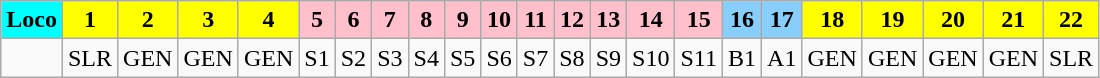<table class="wikitable plainrowheaders unsortable" style="text-align:center">
<tr>
<th scope="col" rowspan="1" style="background:cyan;">Loco</th>
<th scope="col" rowspan="1" style="background:yellow;">1</th>
<th scope="col" rowspan="1" style="background:yellow;">2</th>
<th scope="col" rowspan="1" style="background:yellow;">3</th>
<th scope="col" rowspan="1" style="background:yellow;">4</th>
<th scope="col" rowspan="1" style="background:pink;">5</th>
<th scope="col" rowspan="1" style="background:pink;">6</th>
<th scope="col" rowspan="1" style="background:pink;">7</th>
<th scope="col" rowspan="1" style="background:pink;">8</th>
<th scope="col" rowspan="1" style="background:pink;">9</th>
<th scope="col" rowspan="1" style="background:pink;">10</th>
<th scope="col" rowspan="1" style="background:pink;">11</th>
<th scope="col" rowspan="1" style="background:pink;">12</th>
<th scope="col" rowspan="1" style="background:pink;">13</th>
<th scope="col" rowspan="1" style="background:pink;">14</th>
<th scope="col" rowspan="1" style="background:pink;">15</th>
<th scope="col" rowspan="1" style="background:lightskyblue;">16</th>
<th scope="col" rowspan="1" style="background:lightskyblue;">17</th>
<th scope="col" rowspan="1" style="background:yellow;">18</th>
<th scope="col" rowspan="1" style="background:yellow;">19</th>
<th scope="col" rowspan="1" style="background:yellow;">20</th>
<th scope="col" rowspan="1" style="background:yellow;">21</th>
<th scope="col" rowspan="1" style="background:yellow;">22</th>
</tr>
<tr>
<td></td>
<td>SLR</td>
<td>GEN</td>
<td>GEN</td>
<td>GEN</td>
<td>S1</td>
<td>S2</td>
<td>S3</td>
<td>S4</td>
<td>S5</td>
<td>S6</td>
<td>S7</td>
<td>S8</td>
<td>S9</td>
<td>S10</td>
<td>S11</td>
<td>B1</td>
<td>A1</td>
<td>GEN</td>
<td>GEN</td>
<td>GEN</td>
<td>GEN</td>
<td>SLR</td>
</tr>
</table>
